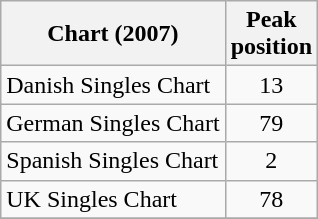<table class="wikitable sortable">
<tr>
<th align="left">Chart (2007)</th>
<th align="center">Peak<br>position</th>
</tr>
<tr>
<td align="left">Danish Singles Chart</td>
<td align="center">13</td>
</tr>
<tr>
<td align="left">German Singles Chart</td>
<td align="center">79</td>
</tr>
<tr>
<td align="left">Spanish Singles Chart</td>
<td align="center">2</td>
</tr>
<tr>
<td align="left">UK Singles Chart</td>
<td align="center">78</td>
</tr>
<tr>
</tr>
</table>
